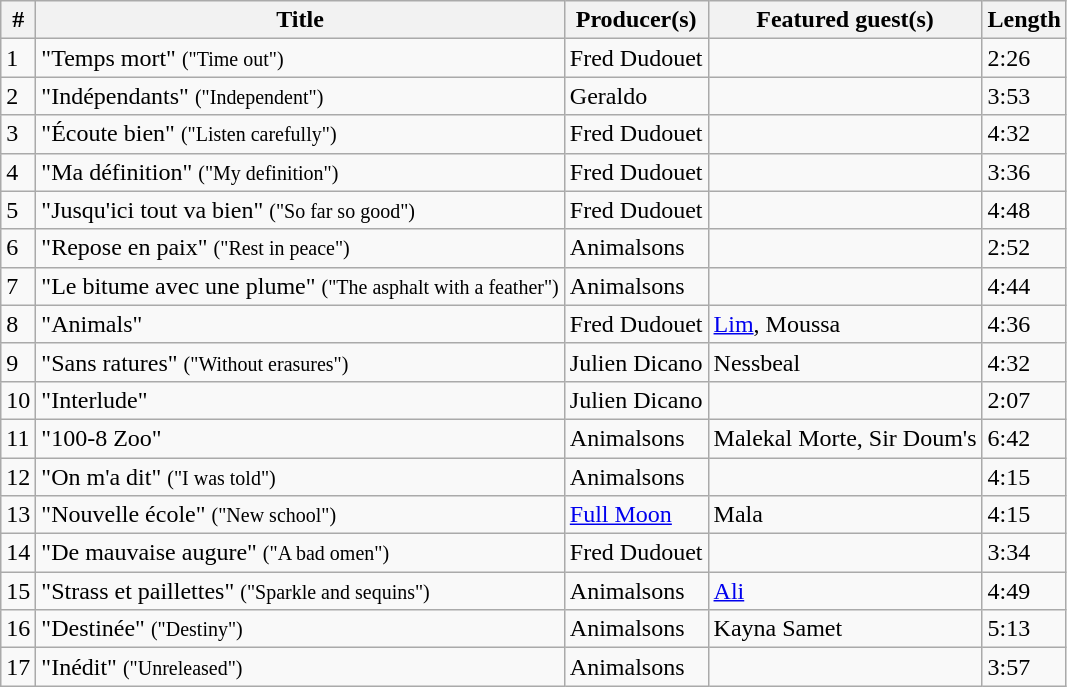<table class="wikitable">
<tr>
<th>#</th>
<th>Title</th>
<th>Producer(s)</th>
<th>Featured guest(s)</th>
<th>Length</th>
</tr>
<tr>
<td>1</td>
<td>"Temps mort" <small>("Time out")</small></td>
<td>Fred Dudouet</td>
<td></td>
<td>2:26</td>
</tr>
<tr>
<td>2</td>
<td>"Indépendants" <small>("Independent")</small></td>
<td>Geraldo</td>
<td></td>
<td>3:53</td>
</tr>
<tr>
<td>3</td>
<td>"Écoute bien" <small>("Listen carefully")</small></td>
<td>Fred Dudouet</td>
<td></td>
<td>4:32</td>
</tr>
<tr>
<td>4</td>
<td>"Ma définition" <small>("My definition")</small></td>
<td>Fred Dudouet</td>
<td></td>
<td>3:36</td>
</tr>
<tr>
<td>5</td>
<td>"Jusqu'ici tout va bien" <small>("So far so good")</small></td>
<td>Fred Dudouet</td>
<td></td>
<td>4:48</td>
</tr>
<tr>
<td>6</td>
<td>"Repose en paix" <small>("Rest in peace")</small></td>
<td>Animalsons</td>
<td></td>
<td>2:52</td>
</tr>
<tr>
<td>7</td>
<td>"Le bitume avec une plume" <small>("The asphalt with a feather")</small></td>
<td>Animalsons</td>
<td></td>
<td>4:44</td>
</tr>
<tr>
<td>8</td>
<td>"Animals"</td>
<td>Fred Dudouet</td>
<td><a href='#'>Lim</a>, Moussa</td>
<td>4:36</td>
</tr>
<tr>
<td>9</td>
<td>"Sans ratures" <small>("Without erasures")</small></td>
<td>Julien Dicano</td>
<td>Nessbeal</td>
<td>4:32</td>
</tr>
<tr>
<td>10</td>
<td>"Interlude"</td>
<td>Julien Dicano</td>
<td></td>
<td>2:07</td>
</tr>
<tr>
<td>11</td>
<td>"100-8 Zoo"</td>
<td>Animalsons</td>
<td>Malekal Morte, Sir Doum's</td>
<td>6:42</td>
</tr>
<tr>
<td>12</td>
<td>"On m'a dit" <small>("I was told")</small></td>
<td>Animalsons</td>
<td></td>
<td>4:15</td>
</tr>
<tr>
<td>13</td>
<td>"Nouvelle école" <small>("New school")</small></td>
<td><a href='#'>Full Moon</a></td>
<td>Mala</td>
<td>4:15</td>
</tr>
<tr>
<td>14</td>
<td>"De mauvaise augure" <small>("A bad omen")</small></td>
<td>Fred Dudouet</td>
<td></td>
<td>3:34</td>
</tr>
<tr>
<td>15</td>
<td>"Strass et paillettes" <small>("Sparkle and sequins")</small></td>
<td>Animalsons</td>
<td><a href='#'>Ali</a></td>
<td>4:49</td>
</tr>
<tr>
<td>16</td>
<td>"Destinée" <small>("Destiny")</small></td>
<td>Animalsons</td>
<td>Kayna Samet</td>
<td>5:13</td>
</tr>
<tr>
<td>17</td>
<td>"Inédit" <small>("Unreleased")</small></td>
<td>Animalsons</td>
<td></td>
<td>3:57</td>
</tr>
</table>
